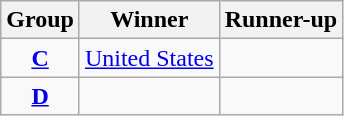<table class="wikitable">
<tr>
<th>Group</th>
<th>Winner</th>
<th>Runner-up</th>
</tr>
<tr>
<td align=center><strong><a href='#'>C</a></strong></td>
<td> <a href='#'>United States</a></td>
<td></td>
</tr>
<tr>
<td align=center><strong><a href='#'>D</a></strong></td>
<td></td>
<td></td>
</tr>
</table>
